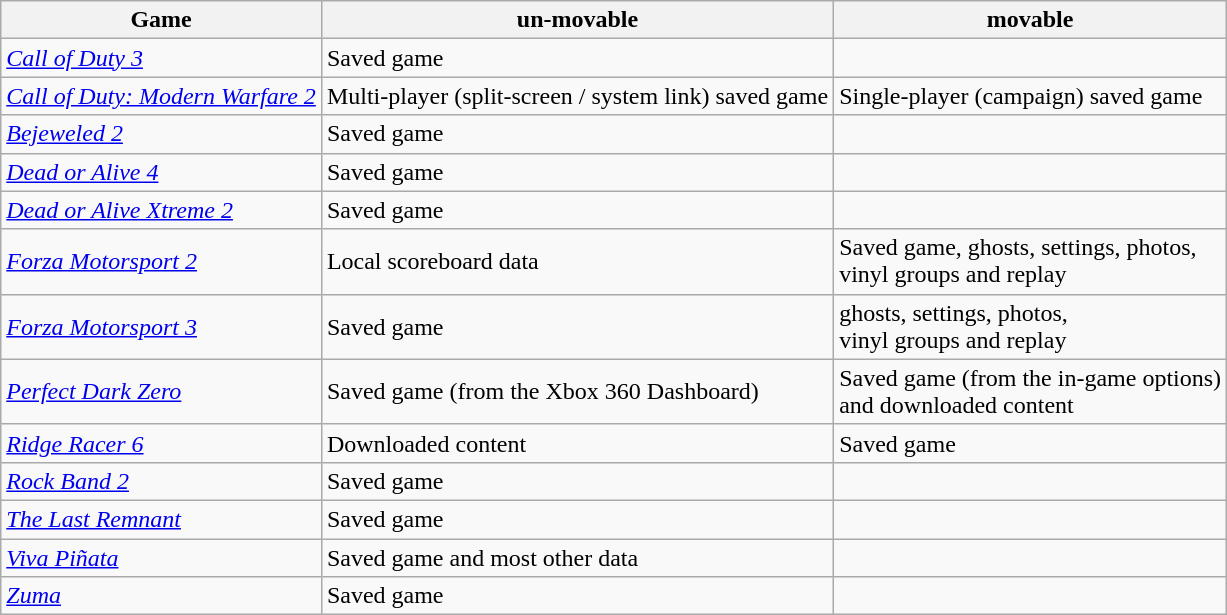<table class="wikitable">
<tr>
<th>Game</th>
<th>un-movable</th>
<th>movable</th>
</tr>
<tr>
<td><em><a href='#'>Call of Duty 3</a></em></td>
<td>Saved game</td>
<td></td>
</tr>
<tr>
<td><em><a href='#'>Call of Duty: Modern Warfare 2</a></em></td>
<td>Multi-player (split-screen / system link) saved game</td>
<td>Single-player (campaign) saved game</td>
</tr>
<tr>
<td><em><a href='#'>Bejeweled 2</a></em></td>
<td>Saved game</td>
<td></td>
</tr>
<tr>
<td><em><a href='#'>Dead or Alive 4</a></em></td>
<td>Saved game</td>
<td></td>
</tr>
<tr>
<td><em><a href='#'>Dead or Alive Xtreme 2</a></em></td>
<td>Saved game</td>
<td></td>
</tr>
<tr>
<td><em><a href='#'>Forza Motorsport 2</a></em></td>
<td>Local scoreboard data</td>
<td>Saved game, ghosts, settings, photos,<br>vinyl groups and replay</td>
</tr>
<tr>
<td><em><a href='#'>Forza Motorsport 3</a></em></td>
<td>Saved game</td>
<td>ghosts, settings, photos,<br>vinyl groups and replay</td>
</tr>
<tr>
<td><em><a href='#'>Perfect Dark Zero</a></em></td>
<td>Saved game (from the Xbox 360 Dashboard)</td>
<td>Saved game (from the in-game options)<br>and downloaded content</td>
</tr>
<tr>
<td><em><a href='#'>Ridge Racer 6</a></em></td>
<td>Downloaded content</td>
<td>Saved game</td>
</tr>
<tr>
<td><em><a href='#'>Rock Band 2</a></em></td>
<td>Saved game</td>
<td></td>
</tr>
<tr>
<td><em><a href='#'>The Last Remnant</a></em></td>
<td>Saved game</td>
<td></td>
</tr>
<tr>
<td><em><a href='#'>Viva Piñata</a></em></td>
<td>Saved game and most other data</td>
<td></td>
</tr>
<tr>
<td><em><a href='#'>Zuma</a></em></td>
<td>Saved game</td>
<td></td>
</tr>
</table>
